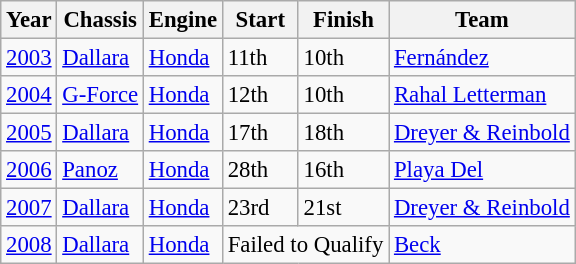<table class="wikitable" style="font-size: 95%;">
<tr>
<th>Year</th>
<th>Chassis</th>
<th>Engine</th>
<th>Start</th>
<th>Finish</th>
<th>Team</th>
</tr>
<tr>
<td><a href='#'>2003</a></td>
<td><a href='#'>Dallara</a></td>
<td><a href='#'>Honda</a></td>
<td>11th</td>
<td>10th</td>
<td><a href='#'>Fernández</a></td>
</tr>
<tr>
<td><a href='#'>2004</a></td>
<td><a href='#'>G-Force</a></td>
<td><a href='#'>Honda</a></td>
<td>12th</td>
<td>10th</td>
<td><a href='#'>Rahal Letterman</a></td>
</tr>
<tr>
<td><a href='#'>2005</a></td>
<td><a href='#'>Dallara</a></td>
<td><a href='#'>Honda</a></td>
<td>17th</td>
<td>18th</td>
<td><a href='#'>Dreyer & Reinbold</a></td>
</tr>
<tr>
<td><a href='#'>2006</a></td>
<td><a href='#'>Panoz</a></td>
<td><a href='#'>Honda</a></td>
<td>28th</td>
<td>16th</td>
<td><a href='#'>Playa Del</a></td>
</tr>
<tr>
<td><a href='#'>2007</a></td>
<td><a href='#'>Dallara</a></td>
<td><a href='#'>Honda</a></td>
<td>23rd</td>
<td>21st</td>
<td><a href='#'>Dreyer & Reinbold</a></td>
</tr>
<tr>
<td><a href='#'>2008</a></td>
<td><a href='#'>Dallara</a></td>
<td><a href='#'>Honda</a></td>
<td colspan=2>Failed to Qualify</td>
<td><a href='#'>Beck</a></td>
</tr>
</table>
